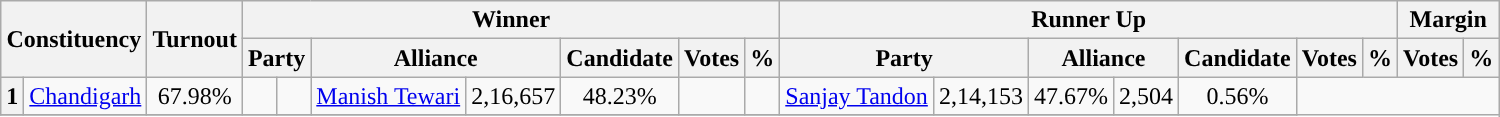<table class="wikitable sortable" style="text-align:center;">
<tr>
<th colspan="2" rowspan="2">Constituency</th>
<th rowspan="2">Turnout</th>
<th colspan="7">Winner</th>
<th colspan="7">Runner Up</th>
<th colspan="2">Margin</th>
</tr>
<tr>
<th colspan="2">Party</th>
<th colspan="2">Alliance</th>
<th>Candidate</th>
<th>Votes</th>
<th>%</th>
<th colspan="2">Party</th>
<th colspan="2">Alliance</th>
<th>Candidate</th>
<th>Votes</th>
<th>%</th>
<th>Votes</th>
<th>%</th>
</tr>
<tr>
<th>1</th>
<td><a href='#'>Chandigarh</a></td>
<td>67.98%</td>
<td></td>
<td></td>
<td><a href='#'>Manish Tewari</a></td>
<td>2,16,657</td>
<td>48.23%</td>
<td></td>
<td></td>
<td><a href='#'>Sanjay Tandon</a></td>
<td>2,14,153</td>
<td>47.67%</td>
<td style="background:">2,504</td>
<td style="background:">0.56%</td>
</tr>
<tr>
</tr>
</table>
